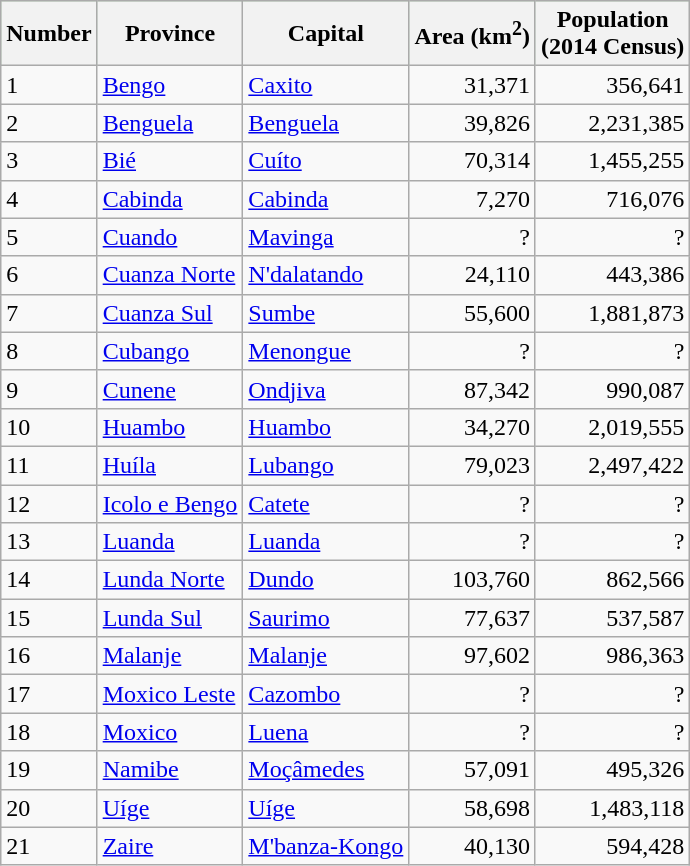<table class="wikitable sortable">
<tr bgcolor="#ACE1AF">
<th>Number</th>
<th>Province</th>
<th>Capital</th>
<th>Area (km<sup>2</sup>)</th>
<th>Population <br> (2014 Census)</th>
</tr>
<tr>
<td>1</td>
<td><a href='#'>Bengo</a></td>
<td><a href='#'>Caxito</a></td>
<td align="right">31,371</td>
<td align="right">356,641</td>
</tr>
<tr>
<td>2</td>
<td><a href='#'>Benguela</a></td>
<td><a href='#'>Benguela</a></td>
<td align="right">39,826</td>
<td align="right">2,231,385</td>
</tr>
<tr>
<td>3</td>
<td><a href='#'>Bié</a></td>
<td><a href='#'>Cuíto</a></td>
<td align="right">70,314</td>
<td align="right">1,455,255</td>
</tr>
<tr>
<td>4</td>
<td><a href='#'>Cabinda</a></td>
<td><a href='#'>Cabinda</a></td>
<td align="right">7,270</td>
<td align="right">716,076</td>
</tr>
<tr>
<td>5</td>
<td><a href='#'>Cuando</a></td>
<td><a href='#'>Mavinga</a></td>
<td align="right">?</td>
<td align="right">?</td>
</tr>
<tr>
<td>6</td>
<td><a href='#'>Cuanza Norte</a></td>
<td><a href='#'>N'dalatando</a></td>
<td align="right">24,110</td>
<td align="right">443,386</td>
</tr>
<tr>
<td>7</td>
<td><a href='#'>Cuanza Sul</a></td>
<td><a href='#'>Sumbe</a></td>
<td align="right">55,600</td>
<td align="right">1,881,873</td>
</tr>
<tr>
<td>8</td>
<td><a href='#'>Cubango</a></td>
<td><a href='#'>Menongue</a></td>
<td align="right">?</td>
<td align="right">?</td>
</tr>
<tr>
<td>9</td>
<td><a href='#'>Cunene</a></td>
<td><a href='#'>Ondjiva</a></td>
<td align="right">87,342</td>
<td align="right">990,087</td>
</tr>
<tr>
<td>10</td>
<td><a href='#'>Huambo</a></td>
<td><a href='#'>Huambo</a></td>
<td align="right">34,270</td>
<td align="right">2,019,555</td>
</tr>
<tr>
<td>11</td>
<td><a href='#'>Huíla</a></td>
<td><a href='#'>Lubango</a></td>
<td align="right">79,023</td>
<td align="right">2,497,422</td>
</tr>
<tr>
<td>12</td>
<td><a href='#'>Icolo e Bengo</a></td>
<td><a href='#'>Catete</a></td>
<td align="right">?</td>
<td align="right">?</td>
</tr>
<tr>
<td>13</td>
<td><a href='#'>Luanda</a></td>
<td><a href='#'>Luanda</a></td>
<td align="right">?</td>
<td align="right">?</td>
</tr>
<tr>
<td>14</td>
<td><a href='#'>Lunda Norte</a></td>
<td><a href='#'>Dundo</a></td>
<td align="right">103,760</td>
<td align="right">862,566</td>
</tr>
<tr>
<td>15</td>
<td><a href='#'>Lunda Sul</a></td>
<td><a href='#'>Saurimo</a></td>
<td align="right">77,637</td>
<td align="right">537,587</td>
</tr>
<tr>
<td>16</td>
<td><a href='#'>Malanje</a></td>
<td><a href='#'>Malanje</a></td>
<td align="right">97,602</td>
<td align="right">986,363</td>
</tr>
<tr>
<td>17</td>
<td><a href='#'>Moxico Leste</a></td>
<td><a href='#'>Cazombo</a></td>
<td align="right">?</td>
<td align="right">?</td>
</tr>
<tr>
<td>18</td>
<td><a href='#'>Moxico</a></td>
<td><a href='#'>Luena</a></td>
<td align="right">?</td>
<td align="right">?</td>
</tr>
<tr>
<td>19</td>
<td><a href='#'>Namibe</a></td>
<td><a href='#'>Moçâmedes</a></td>
<td align="right">57,091</td>
<td align="right">495,326</td>
</tr>
<tr>
<td>20</td>
<td><a href='#'>Uíge</a></td>
<td><a href='#'>Uíge</a></td>
<td align="right">58,698</td>
<td align="right">1,483,118</td>
</tr>
<tr>
<td>21</td>
<td><a href='#'>Zaire</a></td>
<td><a href='#'>M'banza-Kongo</a></td>
<td align="right">40,130</td>
<td align="right">594,428</td>
</tr>
</table>
